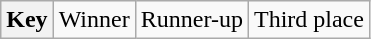<table class="wikitable">
<tr>
<th>Key</th>
<td> Winner</td>
<td> Runner-up</td>
<td> Third place</td>
</tr>
</table>
